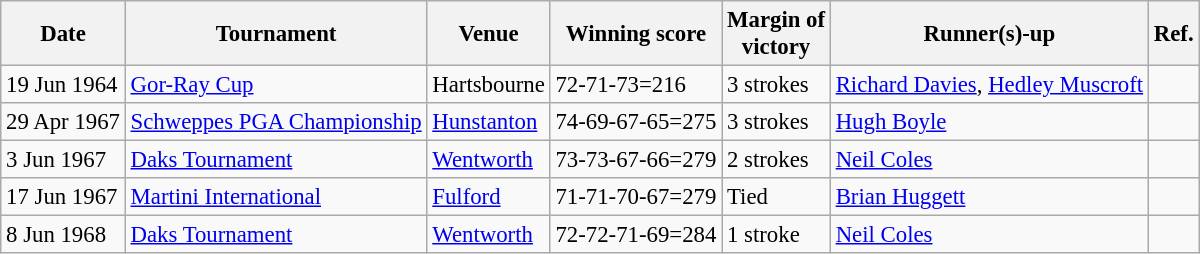<table class="wikitable" style="font-size:95%;">
<tr>
<th>Date</th>
<th>Tournament</th>
<th>Venue</th>
<th>Winning score</th>
<th>Margin of<br>victory</th>
<th>Runner(s)-up</th>
<th>Ref.</th>
</tr>
<tr>
<td>19 Jun 1964</td>
<td><a href='#'>Gor-Ray Cup</a></td>
<td>Hartsbourne</td>
<td>72-71-73=216</td>
<td>3 strokes</td>
<td> <a href='#'>Richard Davies</a>,  <a href='#'>Hedley Muscroft</a></td>
<td></td>
</tr>
<tr>
<td>29 Apr 1967</td>
<td><a href='#'>Schweppes PGA Championship</a></td>
<td><a href='#'>Hunstanton</a></td>
<td>74-69-67-65=275</td>
<td>3 strokes</td>
<td> <a href='#'>Hugh Boyle</a></td>
<td></td>
</tr>
<tr>
<td>3 Jun 1967</td>
<td><a href='#'>Daks Tournament</a></td>
<td><a href='#'>Wentworth</a></td>
<td>73-73-67-66=279</td>
<td>2 strokes</td>
<td> <a href='#'>Neil Coles</a></td>
<td></td>
</tr>
<tr>
<td>17 Jun 1967</td>
<td><a href='#'>Martini International</a></td>
<td><a href='#'>Fulford</a></td>
<td>71-71-70-67=279</td>
<td>Tied</td>
<td> <a href='#'>Brian Huggett</a></td>
<td></td>
</tr>
<tr>
<td>8 Jun 1968</td>
<td><a href='#'>Daks Tournament</a></td>
<td><a href='#'>Wentworth</a></td>
<td>72-72-71-69=284</td>
<td>1 stroke</td>
<td> <a href='#'>Neil Coles</a></td>
<td></td>
</tr>
</table>
